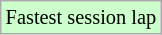<table class="wikitable" style="font-size: 85%;">
<tr style="background:#ccffcc;">
<td>Fastest session lap</td>
</tr>
</table>
